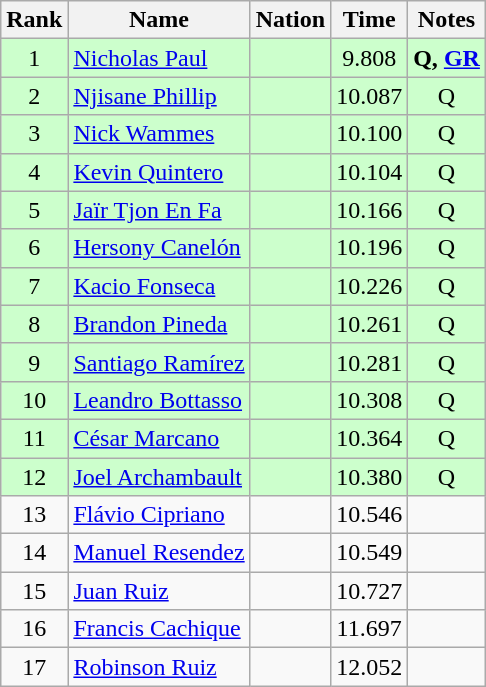<table class="wikitable sortable" style="text-align:center">
<tr>
<th>Rank</th>
<th>Name</th>
<th>Nation</th>
<th>Time</th>
<th>Notes</th>
</tr>
<tr bgcolor=ccffcc>
<td>1</td>
<td align=left><a href='#'>Nicholas Paul</a></td>
<td align=left></td>
<td>9.808</td>
<td><strong>Q, <a href='#'>GR</a></strong></td>
</tr>
<tr bgcolor=ccffcc>
<td>2</td>
<td align=left><a href='#'>Njisane Phillip</a></td>
<td align=left></td>
<td>10.087</td>
<td>Q</td>
</tr>
<tr bgcolor=ccffcc>
<td>3</td>
<td align=left><a href='#'>Nick Wammes</a></td>
<td align=left></td>
<td>10.100</td>
<td>Q</td>
</tr>
<tr bgcolor=ccffcc>
<td>4</td>
<td align=left><a href='#'>Kevin Quintero</a></td>
<td align=left></td>
<td>10.104</td>
<td>Q</td>
</tr>
<tr bgcolor=ccffcc>
<td>5</td>
<td align=left><a href='#'>Jaïr Tjon En Fa</a></td>
<td align=left></td>
<td>10.166</td>
<td>Q</td>
</tr>
<tr bgcolor=ccffcc>
<td>6</td>
<td align=left><a href='#'>Hersony Canelón</a></td>
<td align=left></td>
<td>10.196</td>
<td>Q</td>
</tr>
<tr bgcolor=ccffcc>
<td>7</td>
<td align=left><a href='#'>Kacio Fonseca</a></td>
<td align=left></td>
<td>10.226</td>
<td>Q</td>
</tr>
<tr bgcolor=ccffcc>
<td>8</td>
<td align=left><a href='#'>Brandon Pineda</a></td>
<td align=left></td>
<td>10.261</td>
<td>Q</td>
</tr>
<tr bgcolor=ccffcc>
<td>9</td>
<td align=left><a href='#'>Santiago Ramírez</a></td>
<td align=left></td>
<td>10.281</td>
<td>Q</td>
</tr>
<tr bgcolor=ccffcc>
<td>10</td>
<td align=left><a href='#'>Leandro Bottasso</a></td>
<td align=left></td>
<td>10.308</td>
<td>Q</td>
</tr>
<tr bgcolor=ccffcc>
<td>11</td>
<td align=left><a href='#'>César Marcano</a></td>
<td align=left></td>
<td>10.364</td>
<td>Q</td>
</tr>
<tr bgcolor=ccffcc>
<td>12</td>
<td align=left><a href='#'>Joel Archambault</a></td>
<td align=left></td>
<td>10.380</td>
<td>Q</td>
</tr>
<tr>
<td>13</td>
<td align=left><a href='#'>Flávio Cipriano</a></td>
<td align=left></td>
<td>10.546</td>
<td></td>
</tr>
<tr>
<td>14</td>
<td align=left><a href='#'>Manuel Resendez</a></td>
<td align=left></td>
<td>10.549</td>
<td></td>
</tr>
<tr>
<td>15</td>
<td align=left><a href='#'>Juan Ruiz</a></td>
<td align=left></td>
<td>10.727</td>
<td></td>
</tr>
<tr>
<td>16</td>
<td align=left><a href='#'>Francis Cachique</a></td>
<td align=left></td>
<td>11.697</td>
<td></td>
</tr>
<tr>
<td>17</td>
<td align=left><a href='#'>Robinson Ruiz</a></td>
<td align=left></td>
<td>12.052</td>
<td></td>
</tr>
</table>
